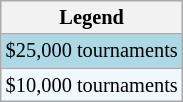<table class=wikitable style="font-size:85%">
<tr>
<th>Legend</th>
</tr>
<tr style="background:lightblue;">
<td>$25,000 tournaments</td>
</tr>
<tr style="background:#f0f8ff;">
<td>$10,000 tournaments</td>
</tr>
</table>
